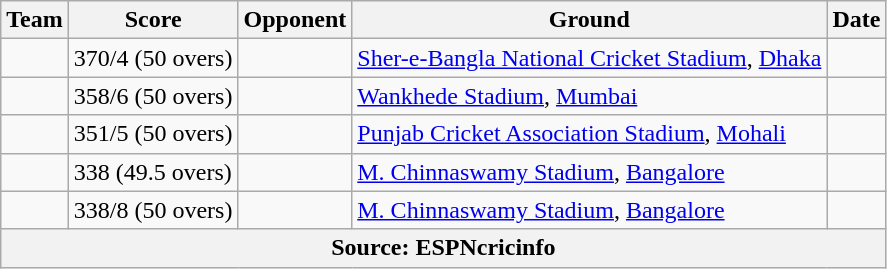<table class="wikitable sortable" style="text-align:center">
<tr>
<th>Team</th>
<th>Score</th>
<th>Opponent</th>
<th>Ground</th>
<th class="unsortable">Date</th>
</tr>
<tr>
<td style="text-align:left"></td>
<td style="text-align:left">370/4 (50 overs)</td>
<td style="text-align:left"></td>
<td style="text-align:left"><a href='#'>Sher-e-Bangla National Cricket Stadium</a>, <a href='#'>Dhaka</a></td>
<td></td>
</tr>
<tr>
<td style="text-align:left"></td>
<td style="text-align:left">358/6 (50 overs)</td>
<td style="text-align:left"></td>
<td style="text-align:left"><a href='#'>Wankhede Stadium</a>, <a href='#'>Mumbai</a></td>
<td></td>
</tr>
<tr>
<td style="text-align:left"></td>
<td style="text-align:left">351/5 (50 overs)</td>
<td style="text-align:left"></td>
<td style="text-align:left"><a href='#'>Punjab Cricket Association Stadium</a>, <a href='#'>Mohali</a></td>
<td></td>
</tr>
<tr>
<td style="text-align:left"></td>
<td style="text-align:left">338 (49.5 overs)</td>
<td style="text-align:left"></td>
<td style="text-align:left"><a href='#'>M. Chinnaswamy Stadium</a>, <a href='#'>Bangalore</a></td>
<td></td>
</tr>
<tr>
<td style="text-align:left"></td>
<td style="text-align:left">338/8 (50 overs)</td>
<td style="text-align:left"></td>
<td style="text-align:left"><a href='#'>M. Chinnaswamy Stadium</a>, <a href='#'>Bangalore</a></td>
<td></td>
</tr>
<tr>
<th colspan=5>Source: ESPNcricinfo </th>
</tr>
</table>
